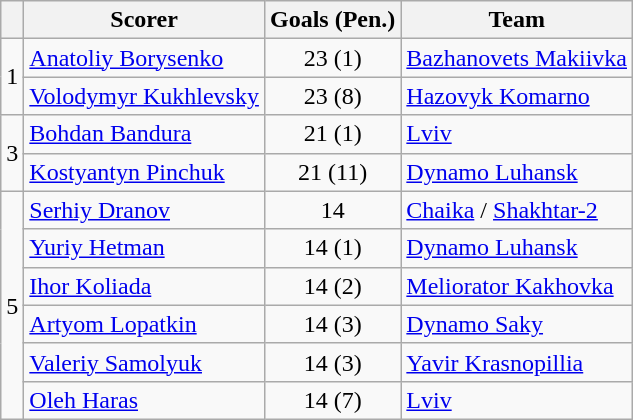<table class="wikitable">
<tr>
<th></th>
<th>Scorer</th>
<th>Goals (Pen.)</th>
<th>Team</th>
</tr>
<tr>
<td rowspan="2">1</td>
<td><a href='#'>Anatoliy Borysenko</a></td>
<td align=center>23 (1)</td>
<td><a href='#'>Bazhanovets Makiivka</a></td>
</tr>
<tr>
<td><a href='#'>Volodymyr Kukhlevsky</a></td>
<td align=center>23 (8)</td>
<td><a href='#'>Hazovyk Komarno</a></td>
</tr>
<tr>
<td rowspan="2">3</td>
<td><a href='#'>Bohdan Bandura</a></td>
<td align=center>21 (1)</td>
<td><a href='#'>Lviv</a></td>
</tr>
<tr>
<td><a href='#'>Kostyantyn Pinchuk</a></td>
<td align=center>21 (11)</td>
<td><a href='#'>Dynamo Luhansk</a></td>
</tr>
<tr>
<td rowspan="6">5</td>
<td><a href='#'>Serhiy Dranov</a></td>
<td align=center>14</td>
<td><a href='#'>Chaika</a> / <a href='#'>Shakhtar-2</a></td>
</tr>
<tr>
<td><a href='#'>Yuriy Hetman</a></td>
<td align=center>14 (1)</td>
<td><a href='#'>Dynamo Luhansk</a></td>
</tr>
<tr>
<td><a href='#'>Ihor Koliada</a></td>
<td align=center>14 (2)</td>
<td><a href='#'>Meliorator Kakhovka</a></td>
</tr>
<tr>
<td><a href='#'>Artyom Lopatkin</a></td>
<td align=center>14 (3)</td>
<td><a href='#'>Dynamo Saky</a></td>
</tr>
<tr>
<td><a href='#'>Valeriy Samolyuk</a></td>
<td align=center>14 (3)</td>
<td><a href='#'>Yavir Krasnopillia</a></td>
</tr>
<tr>
<td><a href='#'>Oleh Haras</a></td>
<td align=center>14 (7)</td>
<td><a href='#'>Lviv</a></td>
</tr>
</table>
